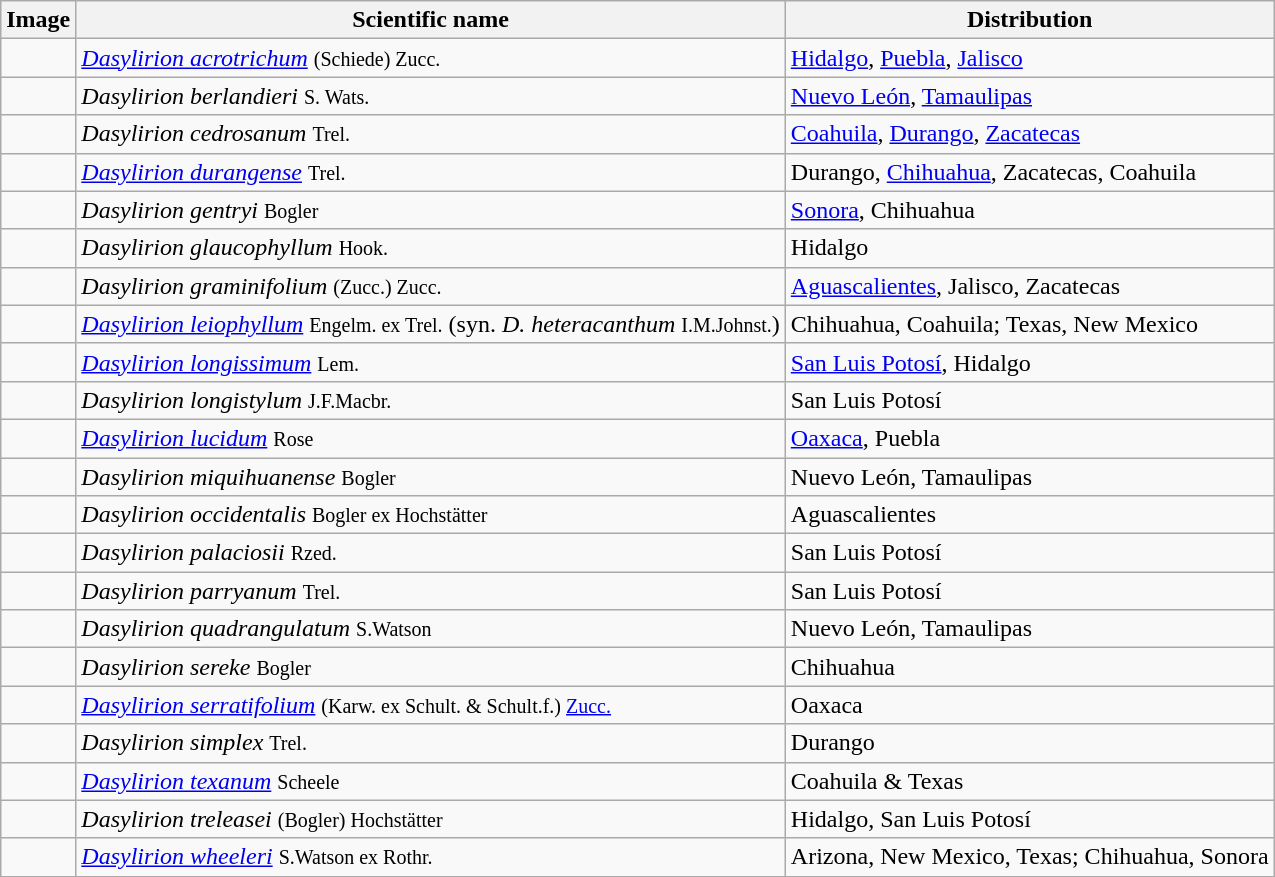<table class="wikitable">
<tr>
<th>Image</th>
<th>Scientific name</th>
<th>Distribution</th>
</tr>
<tr>
<td></td>
<td><em><a href='#'>Dasylirion acrotrichum</a></em> <small>(Schiede) Zucc.</small></td>
<td><a href='#'>Hidalgo</a>, <a href='#'>Puebla</a>, <a href='#'>Jalisco</a></td>
</tr>
<tr>
<td></td>
<td><em>Dasylirion berlandieri</em> <small>S. Wats.</small></td>
<td><a href='#'>Nuevo León</a>, <a href='#'>Tamaulipas</a></td>
</tr>
<tr>
<td></td>
<td><em>Dasylirion cedrosanum</em> <small>Trel.</small></td>
<td><a href='#'>Coahuila</a>, <a href='#'>Durango</a>, <a href='#'>Zacatecas</a></td>
</tr>
<tr>
<td></td>
<td><em><a href='#'>Dasylirion durangense</a></em> <small> Trel.</small></td>
<td>Durango, <a href='#'>Chihuahua</a>, Zacatecas, Coahuila</td>
</tr>
<tr>
<td></td>
<td><em>Dasylirion gentryi</em> <small>Bogler</small></td>
<td><a href='#'>Sonora</a>, Chihuahua</td>
</tr>
<tr>
<td></td>
<td><em>Dasylirion glaucophyllum</em> <small> Hook.</small></td>
<td>Hidalgo</td>
</tr>
<tr>
<td></td>
<td><em>Dasylirion graminifolium</em> <small> (Zucc.) Zucc.</small></td>
<td><a href='#'>Aguascalientes</a>, Jalisco, Zacatecas</td>
</tr>
<tr>
<td></td>
<td><em><a href='#'>Dasylirion leiophyllum</a></em> <small> Engelm. ex Trel.</small> (syn. <em>D. heteracanthum</em> <small>I.M.Johnst.</small>)</td>
<td>Chihuahua, Coahuila; Texas, New Mexico</td>
</tr>
<tr>
<td></td>
<td><em><a href='#'>Dasylirion longissimum</a></em> <small>Lem.</small></td>
<td><a href='#'>San Luis Potosí</a>, Hidalgo</td>
</tr>
<tr>
<td></td>
<td><em>Dasylirion longistylum</em> <small>J.F.Macbr.</small></td>
<td>San Luis Potosí</td>
</tr>
<tr>
<td></td>
<td><em><a href='#'>Dasylirion lucidum</a></em> <small>Rose</small></td>
<td><a href='#'>Oaxaca</a>, Puebla</td>
</tr>
<tr>
<td></td>
<td><em>Dasylirion miquihuanense</em> <small>Bogler</small></td>
<td>Nuevo León, Tamaulipas</td>
</tr>
<tr>
<td></td>
<td><em>Dasylirion occidentalis</em> <small>Bogler ex Hochstätter</small></td>
<td>Aguascalientes</td>
</tr>
<tr>
<td></td>
<td><em>Dasylirion palaciosii</em> <small> Rzed.</small></td>
<td>San Luis Potosí</td>
</tr>
<tr>
<td></td>
<td><em>Dasylirion parryanum</em> <small> Trel.</small></td>
<td>San Luis Potosí</td>
</tr>
<tr>
<td></td>
<td><em>Dasylirion quadrangulatum</em> <small> S.Watson</small></td>
<td>Nuevo León, Tamaulipas</td>
</tr>
<tr>
<td></td>
<td><em>Dasylirion sereke</em> <small> Bogler</small></td>
<td>Chihuahua</td>
</tr>
<tr>
<td></td>
<td><em><a href='#'>Dasylirion serratifolium</a></em> <small>(Karw. ex Schult. & Schult.f.) <a href='#'>Zucc.</a></small></td>
<td>Oaxaca</td>
</tr>
<tr>
<td></td>
<td><em>Dasylirion simplex</em> <small>Trel.</small></td>
<td>Durango</td>
</tr>
<tr>
<td></td>
<td><em><a href='#'>Dasylirion texanum</a></em> <small>Scheele</small></td>
<td>Coahuila & Texas</td>
</tr>
<tr>
<td></td>
<td><em>Dasylirion treleasei</em> <small> (Bogler) Hochstätter</small></td>
<td>Hidalgo, San Luis Potosí</td>
</tr>
<tr>
<td></td>
<td><em><a href='#'>Dasylirion wheeleri</a></em> <small> S.Watson ex Rothr.</small></td>
<td>Arizona, New Mexico, Texas; Chihuahua, Sonora</td>
</tr>
<tr>
</tr>
</table>
